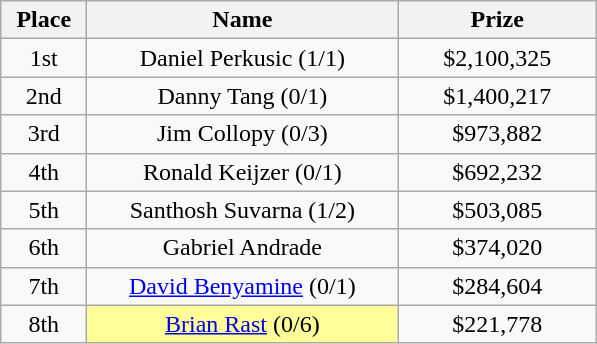<table class="wikitable">
<tr>
<th width="50">Place</th>
<th width="200">Name</th>
<th width="125">Prize</th>
</tr>
<tr>
<td align=center>1st</td>
<td align=center> Daniel Perkusic (1/1)</td>
<td align=center>$2,100,325</td>
</tr>
<tr>
<td align=center>2nd</td>
<td align=center> Danny Tang (0/1)</td>
<td align=center>$1,400,217</td>
</tr>
<tr>
<td align=center>3rd</td>
<td align=center> Jim Collopy (0/3)</td>
<td align=center>$973,882</td>
</tr>
<tr>
<td align=center>4th</td>
<td align=center> Ronald Keijzer (0/1)</td>
<td align=center>$692,232</td>
</tr>
<tr>
<td align=center>5th</td>
<td align=center> Santhosh Suvarna (1/2)</td>
<td align=center>$503,085</td>
</tr>
<tr>
<td align=center>6th</td>
<td align=center> Gabriel Andrade</td>
<td align=center>$374,020</td>
</tr>
<tr>
<td align=center>7th</td>
<td align=center> <a href='#'>David Benyamine</a> (0/1)</td>
<td align=center>$284,604</td>
</tr>
<tr>
<td align=center>8th</td>
<td align=center style=background-color:#FFFF99> <a href='#'>Brian Rast</a> (0/6)</td>
<td align=center>$221,778</td>
</tr>
</table>
